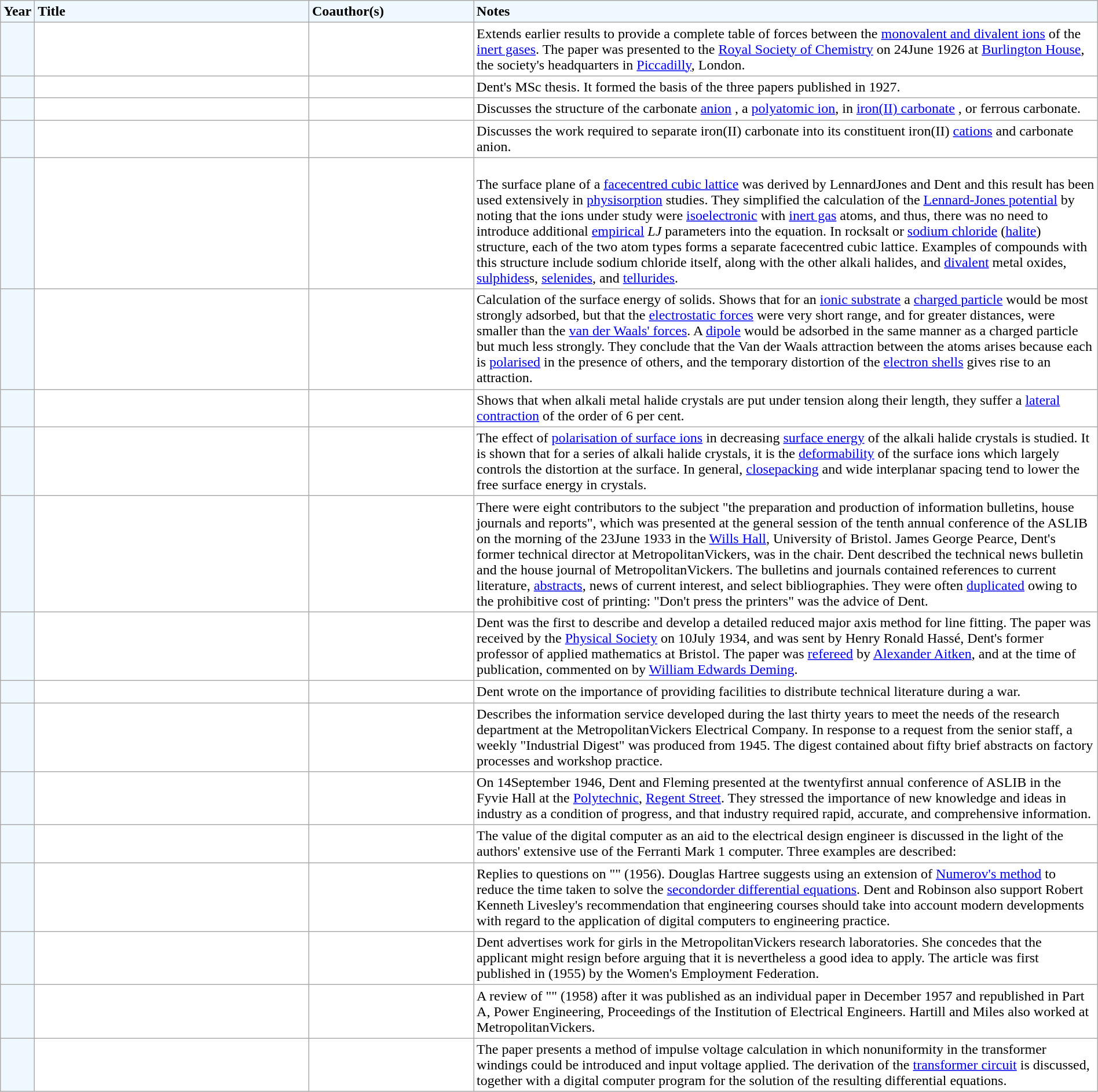<table class="wikitable plainrowheaders sortable mw-collapsible" style="margin-right: 0; background-color: White; color: Black">
<tr style="vertical-align: top">
<th scope="col" style="text-align: left; background-color: AliceBlue; color: Black">Year</th>
<th scope="col" style="text-align: left; background-color: AliceBlue; color: Black; width: 25%">Title</th>
<th scope="col" style="text-align: left; background-color: AliceBlue; color: Black; width: 15%">Coauthor(s)</th>
<th scope="col" style="text-align: left; background-color: AliceBlue; color: Black" class="unsortable">Notes</th>
</tr>
<tr style="vertical-align: top">
<td style="background-color: AliceBlue; color: Black"> </td>
<td></td>
<td></td>
<td>Extends earlier results to provide a complete table of forces between the <a href='#'>monovalent and divalent ions</a> of the <a href='#'>inert gases</a>. The paper was presented to the <a href='#'>Royal Society of Chemistry</a> on 24June 1926 at <a href='#'>Burlington House</a>, the society's headquarters in <a href='#'>Piccadilly</a>, London.</td>
</tr>
<tr style="vertical-align: top">
<td style="background-color: AliceBlue; color: Black"> </td>
<td></td>
<td></td>
<td>Dent's MSc thesis. It formed the basis of the three papers published in 1927.</td>
</tr>
<tr style="vertical-align: top">
<td style="background-color: AliceBlue; color: Black"> </td>
<td></td>
<td></td>
<td>Discusses the structure of the carbonate <a href='#'>anion</a> , a <a href='#'>polyatomic ion</a>, in <a href='#'>iron(II) carbonate</a> , or ferrous carbonate.</td>
</tr>
<tr style="vertical-align: top">
<td style="background-color: AliceBlue; color: Black"> </td>
<td></td>
<td></td>
<td>Discusses the work required to separate iron(II) carbonate into its constituent iron(II) <a href='#'>cations</a>  and carbonate anion.</td>
</tr>
<tr style="vertical-align: top">
<td style="background-color: AliceBlue; color: Black"> </td>
<td></td>
<td></td>
<td><br>The surface plane of a <a href='#'>facecentred cubic lattice</a> was derived by LennardJones and Dent and this result has been used extensively in <a href='#'>physisorption</a> studies. They simplified the calculation of the <a href='#'>Lennard-Jones potential</a> by noting that the ions under study were <a href='#'>isoelectronic</a> with <a href='#'>inert gas</a> atoms, and thus, there was no need to introduce additional <a href='#'>empirical</a> <em>LJ</em> parameters into the equation.
In rocksalt or <a href='#'>sodium chloride</a> (<a href='#'>halite</a>) structure, each of the two atom types forms a separate facecentred cubic lattice. Examples of compounds with this structure include sodium chloride itself, along with the other alkali halides, and <a href='#'>divalent</a> metal oxides, <a href='#'>sulphides</a>s, <a href='#'>selenides</a>, and <a href='#'>tellurides</a>.</td>
</tr>
<tr style="vertical-align: top">
<td style="background-color: AliceBlue; color: Black"> </td>
<td></td>
<td></td>
<td>Calculation of the surface energy of solids. Shows that for an <a href='#'>ionic substrate</a> a <a href='#'>charged particle</a> would be most strongly adsorbed, but that the <a href='#'>electrostatic forces</a> were very short range, and for greater distances, were smaller than the <a href='#'>van der Waals' forces</a>. A <a href='#'>dipole</a> would be adsorbed in the same manner as a charged particle but much less strongly. They conclude that the Van der Waals attraction between the atoms arises because each is <a href='#'>polarised</a> in the presence of others, and the temporary distortion of the <a href='#'>electron shells</a> gives rise to an attraction.</td>
</tr>
<tr style="vertical-align: top">
<td style="background-color: AliceBlue; color: Black"> </td>
<td></td>
<td></td>
<td>Shows that when alkali metal halide crystals are put under tension along their length, they suffer a <a href='#'>lateral contraction</a> of the order of 6 per cent.</td>
</tr>
<tr style="vertical-align: top">
<td style="background-color: AliceBlue; color: Black"> </td>
<td></td>
<td></td>
<td>The effect of <a href='#'>polarisation of surface ions</a> in decreasing <a href='#'>surface energy</a> of the alkali halide crystals is studied. It is shown that for a series of alkali halide crystals, it is the <a href='#'>deformability</a> of the surface ions which largely controls the distortion at the surface. In general, <a href='#'>closepacking</a> and wide interplanar spacing tend to lower the free surface energy in crystals.</td>
</tr>
<tr style="vertical-align: top">
<td style="background-color: AliceBlue; color: Black"> </td>
<td></td>
<td></td>
<td>There were eight contributors to the subject "the preparation and production of information bulletins, house journals and reports", which was presented at the general session of the tenth annual conference of the ASLIB on the morning of the 23June 1933 in the <a href='#'>Wills Hall</a>, University of Bristol. James George Pearce, Dent's former technical director at MetropolitanVickers, was in the chair. Dent described the technical news bulletin and the house journal of MetropolitanVickers. The bulletins and journals contained references to current literature, <a href='#'>abstracts</a>, news of current interest, and select bibliographies. They were often <a href='#'>duplicated</a> owing to the prohibitive cost of printing: "Don't press the printers" was the advice of Dent.</td>
</tr>
<tr style="vertical-align: top">
<td style="background-color: AliceBlue; color: Black"> </td>
<td></td>
<td></td>
<td>Dent was the first to describe and develop a detailed reduced major axis method for line fitting. The paper was received by the <a href='#'>Physical Society</a> on 10July 1934, and was sent by Henry Ronald Hassé, Dent's former professor of applied mathematics at Bristol. The paper was <a href='#'>refereed</a> by <a href='#'>Alexander Aitken</a>, and at the time of publication, commented on by <a href='#'>William Edwards Deming</a>.</td>
</tr>
<tr style="vertical-align: top">
<td style="background-color: AliceBlue; color: Black"> </td>
<td></td>
<td></td>
<td>Dent wrote on the importance of providing facilities to distribute technical literature during a war.</td>
</tr>
<tr style="vertical-align: top">
<td style="background-color: AliceBlue; color: Black"> </td>
<td></td>
<td></td>
<td>Describes the information service developed during the last thirty years to meet the needs of the research department at the MetropolitanVickers Electrical Company. In response to a request from the senior staff, a weekly "Industrial Digest" was produced from 1945. The digest contained about fifty brief abstracts on factory processes and workshop practice.</td>
</tr>
<tr style="vertical-align: top">
<td style="background-color: AliceBlue; color: Black"> </td>
<td></td>
<td></td>
<td> On 14September 1946, Dent and Fleming presented at the twentyfirst annual conference of ASLIB in the Fyvie Hall at the <a href='#'>Polytechnic</a>, <a href='#'>Regent Street</a>. They stressed the importance of new knowledge and ideas in industry as a condition of progress, and that industry required rapid, accurate, and comprehensive information.</td>
</tr>
<tr style="vertical-align: top">
<td style="background-color: AliceBlue; color: Black"> </td>
<td></td>
<td></td>
<td>The value of the digital computer as an aid to the electrical design engineer is discussed in the light of the authors' extensive use of the Ferranti Mark 1 computer. Three examples are described:<br></td>
</tr>
<tr style="vertical-align: top">
<td style="background-color: AliceBlue; color: Black"> </td>
<td></td>
<td></td>
<td>Replies to questions on "" (1956). Douglas Hartree suggests using an extension of <a href='#'>Numerov's method</a> to reduce the time taken to solve the <a href='#'>secondorder differential equations</a>. Dent and Robinson also support Robert Kenneth Livesley's recommendation that engineering courses should take into account modern developments with regard to the application of digital computers to engineering practice.</td>
</tr>
<tr style="vertical-align: top">
<td style="background-color: AliceBlue; color: Black"> </td>
<td></td>
<td></td>
<td>Dent advertises work for girls in the MetropolitanVickers research laboratories. She concedes that the applicant might resign before arguing that it is nevertheless a good idea to apply. The article was first published in <em></em> (1955) by the Women's Employment Federation.</td>
</tr>
<tr style="vertical-align: top">
<td style="background-color: AliceBlue; color: Black"> </td>
<td></td>
<td></td>
<td>A review of "" (1958) after it was published as an individual paper in December 1957 and republished in Part A, Power Engineering, Proceedings of the Institution of Electrical Engineers. Hartill and Miles also worked at MetropolitanVickers.</td>
</tr>
<tr style="vertical-align: top">
<td style="background-color: AliceBlue; color: Black"> </td>
<td></td>
<td></td>
<td>The paper presents a method of impulse voltage calculation in which nonuniformity in the transformer windings could be introduced and input voltage applied. The derivation of the <a href='#'>transformer circuit</a> is discussed, together with a digital computer program for the solution of the resulting differential equations.</td>
</tr>
</table>
